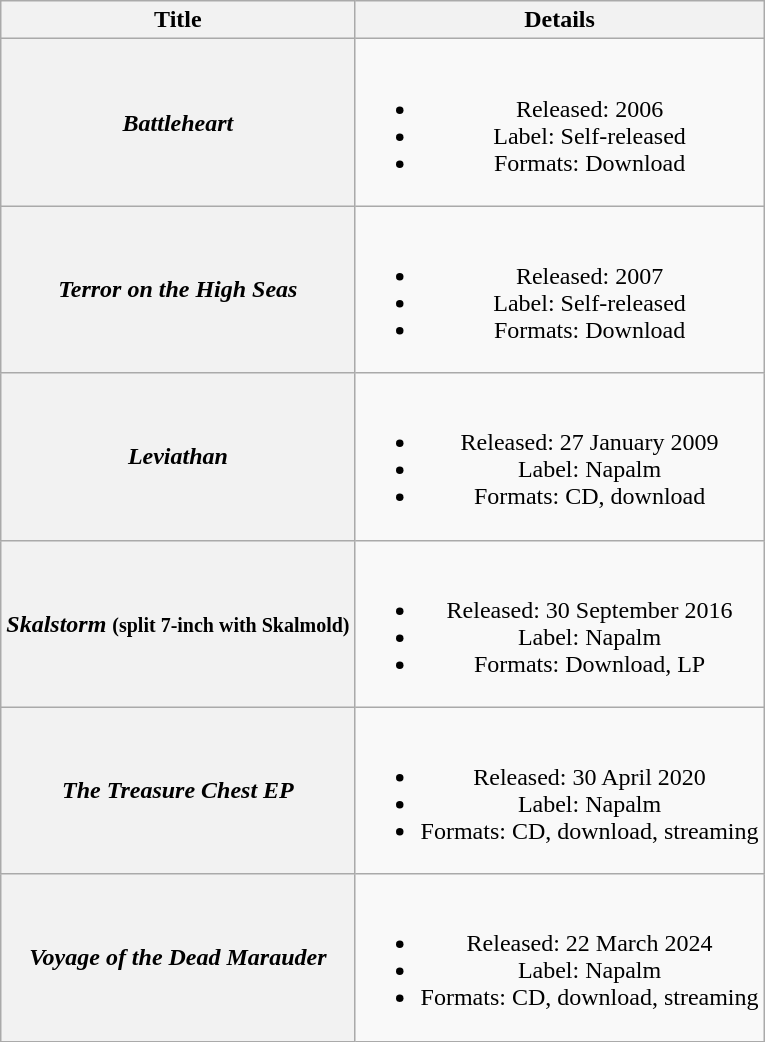<table class="wikitable plainrowheaders" style="text-align: center;">
<tr>
<th scope="col">Title</th>
<th scope="col">Details</th>
</tr>
<tr>
<th scope="row"><em>Battleheart</em></th>
<td><br><ul><li>Released: 2006</li><li>Label: Self-released</li><li>Formats: Download</li></ul></td>
</tr>
<tr>
<th scope="row"><em>Terror on the High Seas</em></th>
<td><br><ul><li>Released: 2007</li><li>Label: Self-released</li><li>Formats: Download</li></ul></td>
</tr>
<tr>
<th scope="row"><em>Leviathan</em></th>
<td><br><ul><li>Released: 27 January 2009</li><li>Label: Napalm</li><li>Formats: CD, download</li></ul></td>
</tr>
<tr>
<th scope="row"><em>Skalstorm</em> <small>(split 7-inch with Skalmold)</small></th>
<td><br><ul><li>Released: 30 September 2016</li><li>Label: Napalm</li><li>Formats: Download, LP</li></ul></td>
</tr>
<tr>
<th scope="row"><em>The Treasure Chest EP</em></th>
<td><br><ul><li>Released: 30 April 2020</li><li>Label: Napalm</li><li>Formats: CD, download, streaming</li></ul></td>
</tr>
<tr>
<th scope="row"><em>Voyage of the Dead Marauder</em></th>
<td><br><ul><li>Released: 22 March 2024</li><li>Label: Napalm</li><li>Formats: CD, download, streaming</li></ul></td>
</tr>
</table>
